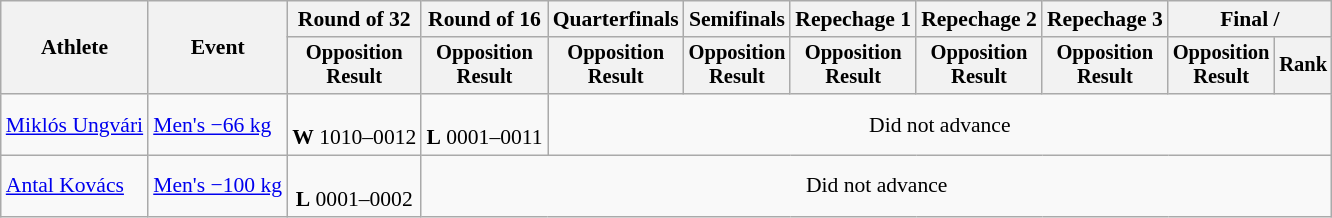<table class="wikitable" style="font-size:90%">
<tr>
<th rowspan="2">Athlete</th>
<th rowspan="2">Event</th>
<th>Round of 32</th>
<th>Round of 16</th>
<th>Quarterfinals</th>
<th>Semifinals</th>
<th>Repechage 1</th>
<th>Repechage 2</th>
<th>Repechage 3</th>
<th colspan=2>Final / </th>
</tr>
<tr style="font-size:95%">
<th>Opposition<br>Result</th>
<th>Opposition<br>Result</th>
<th>Opposition<br>Result</th>
<th>Opposition<br>Result</th>
<th>Opposition<br>Result</th>
<th>Opposition<br>Result</th>
<th>Opposition<br>Result</th>
<th>Opposition<br>Result</th>
<th>Rank</th>
</tr>
<tr align=center>
<td align=left><a href='#'>Miklós Ungvári</a></td>
<td align=left><a href='#'>Men's −66 kg</a></td>
<td><br><strong>W</strong> 1010–0012</td>
<td><br><strong>L</strong> 0001–0011</td>
<td colspan=7>Did not advance</td>
</tr>
<tr align=center>
<td align=left><a href='#'>Antal Kovács</a></td>
<td align=left><a href='#'>Men's −100 kg</a></td>
<td><br><strong>L</strong> 0001–0002</td>
<td colspan=8>Did not advance</td>
</tr>
</table>
